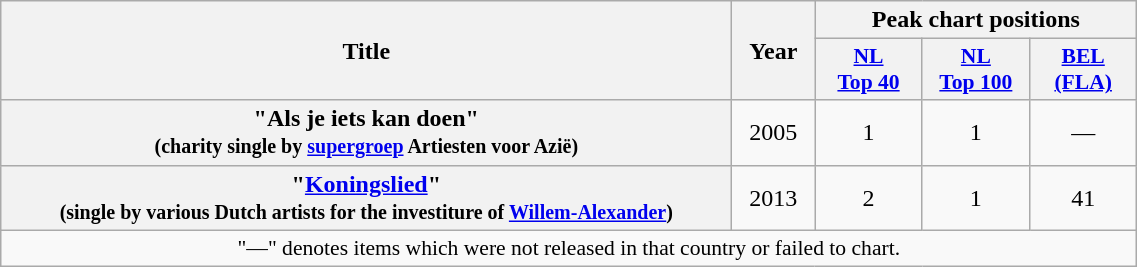<table class="wikitable plainrowheaders" style="text-align:center;" border="1">
<tr>
<th scope="col" rowspan="2" style="width:30em;">Title</th>
<th scope="col" rowspan="2" style="width:3em;">Year</th>
<th scope="col" colspan="3">Peak chart positions</th>
</tr>
<tr>
<th scope="col" style="width:4.5em;font-size:90%;"><a href='#'>NL<br>Top 40</a><br></th>
<th scope="col" style="width:4.5em;font-size:90%;"><a href='#'>NL<br>Top 100</a><br></th>
<th scope="col" style="width:4.5em;font-size:90%;"><a href='#'>BEL<br>(FLA)</a><br></th>
</tr>
<tr>
<th scope="row">"Als je iets kan doen"<br><small>(charity single by <a href='#'>supergroep</a> Artiesten voor Azië)</small></th>
<td rowspan="1">2005</td>
<td>1</td>
<td>1</td>
<td>—</td>
</tr>
<tr>
<th scope="row">"<a href='#'>Koningslied</a>"<br><small>(single by various Dutch artists for the investiture of <a href='#'>Willem-Alexander</a>)</small></th>
<td rowspan="1">2013</td>
<td>2</td>
<td>1</td>
<td>41</td>
</tr>
<tr>
<td colspan="7" align="center" style="font-size:90%;">"—" denotes items which were not released in that country or failed to chart.</td>
</tr>
</table>
